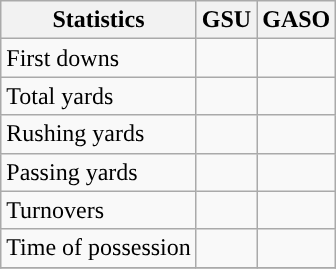<table class="wikitable" style="float: left;">
<tr>
<th>Statistics</th>
<th>GSU</th>
<th>GASO</th>
</tr>
<tr>
<td>First downs</td>
<td></td>
<td></td>
</tr>
<tr>
<td>Total yards</td>
<td></td>
<td></td>
</tr>
<tr>
<td>Rushing yards</td>
<td></td>
<td></td>
</tr>
<tr>
<td>Passing yards</td>
<td></td>
<td></td>
</tr>
<tr>
<td>Turnovers</td>
<td></td>
<td></td>
</tr>
<tr>
<td>Time of possession</td>
<td></td>
<td></td>
</tr>
<tr>
</tr>
</table>
